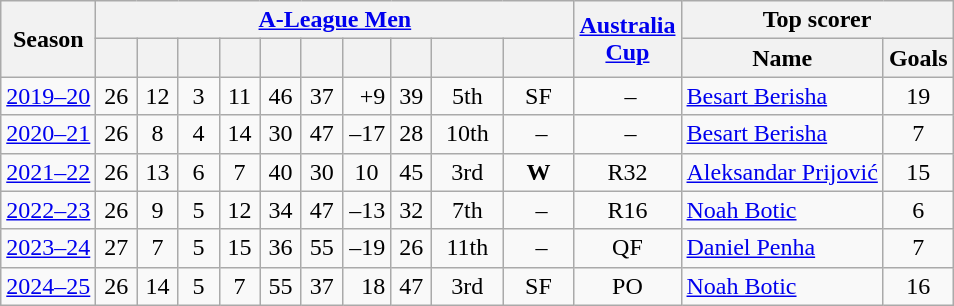<table class="wikitable" style="text-align: center">
<tr>
<th rowspan=2>Season</th>
<th colspan=10><a href='#'>A-League Men</a></th>
<th rowspan=2 width=40px><a href='#'>Australia Cup</a></th>
<th colspan=2>Top scorer</th>
</tr>
<tr>
<th width=20px></th>
<th width=20px></th>
<th width=20px></th>
<th width=20px></th>
<th width=20px></th>
<th width=20px></th>
<th width=25px></th>
<th width=20px></th>
<th width=40px></th>
<th width=40px></th>
<th>Name</th>
<th>Goals</th>
</tr>
<tr>
<td><a href='#'>2019–20</a></td>
<td>26</td>
<td>12</td>
<td>3</td>
<td>11</td>
<td>46</td>
<td>37</td>
<td style=text-align:right>+9</td>
<td>39</td>
<td>5th</td>
<td>SF</td>
<td> –</td>
<td style=text-align:left> <a href='#'>Besart Berisha</a></td>
<td>19</td>
</tr>
<tr>
<td><a href='#'>2020–21</a></td>
<td>26</td>
<td>8</td>
<td>4</td>
<td>14</td>
<td>30</td>
<td>47</td>
<td style=text-align:right>–17</td>
<td>28</td>
<td>10th</td>
<td> –</td>
<td> –</td>
<td style=text-align:left> <a href='#'>Besart Berisha</a></td>
<td>7</td>
</tr>
<tr>
<td><a href='#'>2021–22</a></td>
<td>26</td>
<td>13</td>
<td>6</td>
<td>7</td>
<td>40</td>
<td>30</td>
<td>10</td>
<td>45</td>
<td>3rd</td>
<td><strong>W</strong></td>
<td>R32</td>
<td style=text-align:left> <a href='#'>Aleksandar Prijović</a></td>
<td>15</td>
</tr>
<tr>
<td><a href='#'>2022–23</a></td>
<td>26</td>
<td>9</td>
<td>5</td>
<td>12</td>
<td>34</td>
<td>47</td>
<td style=text-align:right>–13</td>
<td>32</td>
<td>7th</td>
<td> –</td>
<td>R16</td>
<td style=text-align:left> <a href='#'>Noah Botic</a></td>
<td>6</td>
</tr>
<tr>
<td><a href='#'>2023–24</a></td>
<td>27</td>
<td>7</td>
<td>5</td>
<td>15</td>
<td>36</td>
<td>55</td>
<td style=text-align:right>–19</td>
<td>26</td>
<td>11th</td>
<td> –</td>
<td>QF</td>
<td style=text-align:left> <a href='#'>Daniel Penha</a></td>
<td>7</td>
</tr>
<tr>
<td><a href='#'>2024–25</a></td>
<td>26</td>
<td>14</td>
<td>5</td>
<td>7</td>
<td>55</td>
<td>37</td>
<td style=text-align:right>18</td>
<td>47</td>
<td>3rd</td>
<td>SF</td>
<td>PO</td>
<td style=text-align:left> <a href='#'>Noah Botic</a></td>
<td>16</td>
</tr>
</table>
